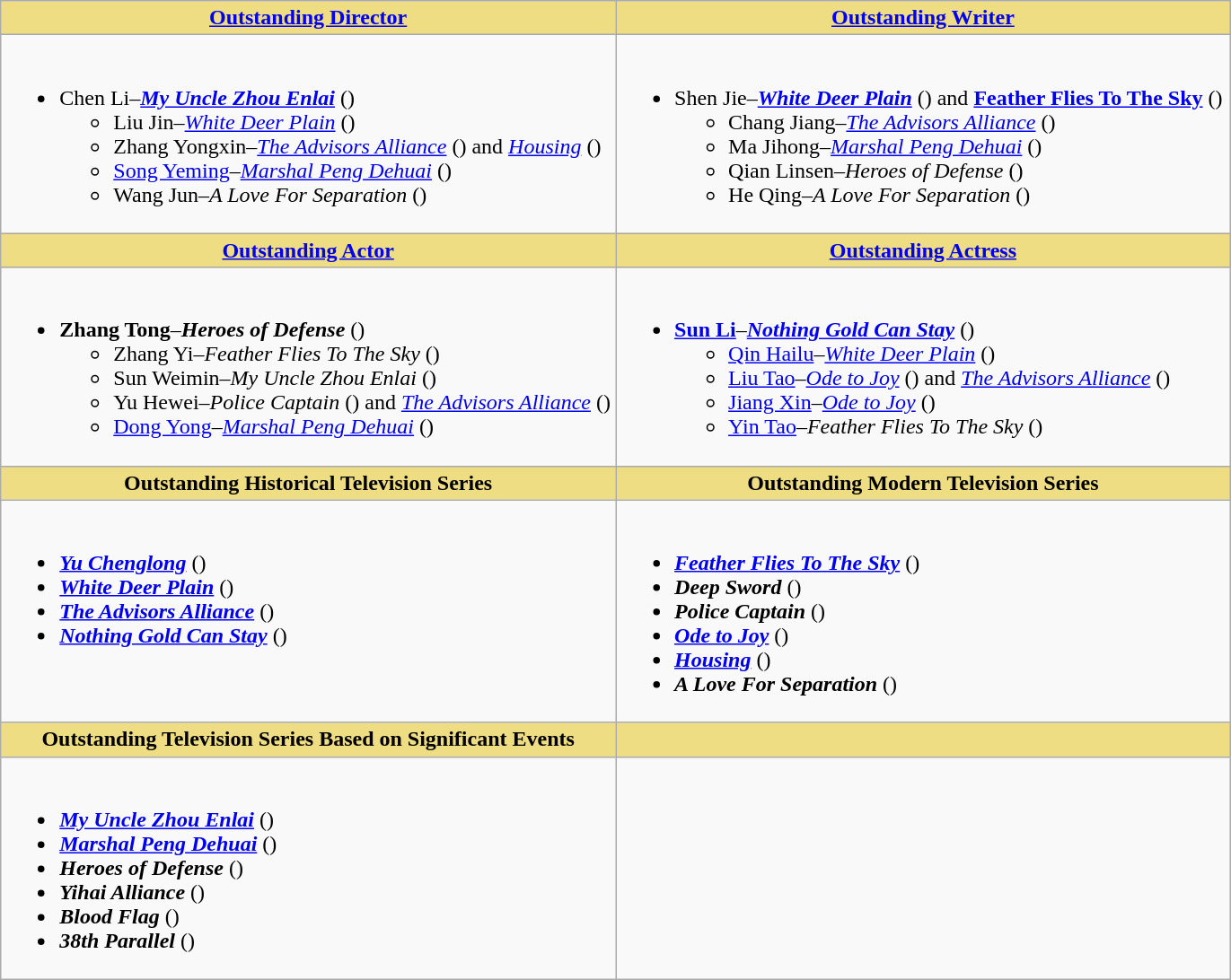<table class="wikitable">
<tr>
<th style="background:#EEDD82; width:50%"><a href='#'>Outstanding Director</a></th>
<th style="background:#EEDD82; width:50%"><a href='#'>Outstanding Writer</a></th>
</tr>
<tr>
<td valign="top"><br><ul><li>Chen Li–<strong><em><a href='#'>My Uncle Zhou Enlai</a></em></strong> ()<ul><li>Liu Jin–<em><a href='#'>White Deer Plain</a></em> ()</li><li>Zhang Yongxin–<em><a href='#'>The Advisors Alliance</a></em> () and <em><a href='#'>Housing</a></em> ()</li><li><a href='#'>Song Yeming</a>–<em><a href='#'>Marshal Peng Dehuai</a></em> ()</li><li>Wang Jun–<em>A Love For Separation</em> ()</li></ul></li></ul></td>
<td valign="top"><br><ul><li>Shen Jie–<strong><em><a href='#'>White Deer Plain</a></em></strong> () and <strong><a href='#'>Feather Flies To The Sky</a></strong> ()<ul><li>Chang Jiang–<em><a href='#'>The Advisors Alliance</a></em> ()</li><li>Ma Jihong–<em><a href='#'>Marshal Peng Dehuai</a></em> ()</li><li>Qian Linsen–<em>Heroes of Defense</em> ()</li><li>He Qing–<em>A Love For Separation</em> ()</li></ul></li></ul></td>
</tr>
<tr>
<th style="background:#EEDD82; width:50%"><a href='#'>Outstanding Actor</a></th>
<th style="background:#EEDD82; width:50%"><a href='#'>Outstanding Actress</a></th>
</tr>
<tr>
<td valign="top"><br><ul><li><strong>Zhang Tong</strong>–<strong><em>Heroes of Defense</em></strong> ()<ul><li>Zhang Yi–<em>Feather Flies To The Sky</em> ()</li><li>Sun Weimin–<em>My Uncle Zhou Enlai</em> ()</li><li>Yu Hewei–<em>Police Captain</em> () and <em><a href='#'>The Advisors Alliance</a></em> ()</li><li><a href='#'>Dong Yong</a>–<em><a href='#'>Marshal Peng Dehuai</a></em> ()</li></ul></li></ul></td>
<td valign="top"><br><ul><li><strong><a href='#'>Sun Li</a></strong>–<strong><em><a href='#'>Nothing Gold Can Stay</a></em></strong> ()<ul><li><a href='#'>Qin Hailu</a>–<em><a href='#'>White Deer Plain</a></em> ()</li><li><a href='#'>Liu Tao</a>–<em><a href='#'>Ode to Joy</a></em> () and <em><a href='#'>The Advisors Alliance</a></em> ()</li><li><a href='#'>Jiang Xin</a>–<em><a href='#'>Ode to Joy</a></em> ()</li><li><a href='#'>Yin Tao</a>–<em>Feather Flies To The Sky</em> ()</li></ul></li></ul></td>
</tr>
<tr>
<th style="background:#EEDD82; width:50%">Outstanding Historical Television Series</th>
<th style="background:#EEDD82; width:50%">Outstanding Modern Television Series</th>
</tr>
<tr>
<td valign="top"><br><ul><li><strong><em><a href='#'>Yu Chenglong</a></em></strong> ()</li><li><strong><em><a href='#'>White Deer Plain</a></em></strong> ()</li><li><strong><em><a href='#'>The Advisors Alliance</a></em></strong> ()</li><li><strong><em><a href='#'>Nothing Gold Can Stay</a></em></strong> ()</li></ul></td>
<td valign="top"><br><ul><li><strong><em><a href='#'>Feather Flies To The Sky</a></em></strong> ()</li><li><strong><em>Deep Sword</em></strong> ()</li><li><strong><em>Police Captain</em></strong> ()</li><li><strong><em><a href='#'>Ode to Joy</a></em></strong> ()</li><li><strong><em><a href='#'>Housing</a></em></strong> ()</li><li><strong><em>A Love For Separation</em></strong> ()</li></ul></td>
</tr>
<tr>
<th style="background:#EEDD82; width:50%">Outstanding Television Series Based on Significant Events</th>
<th style="background:#EEDD82; width:50%"></th>
</tr>
<tr>
<td valign="top"><br><ul><li><strong><em><a href='#'>My Uncle Zhou Enlai</a></em></strong> ()</li><li><strong><em><a href='#'>Marshal Peng Dehuai</a></em></strong> ()</li><li><strong><em>Heroes of Defense</em></strong> ()</li><li><strong><em>Yihai Alliance</em></strong> ()</li><li><strong><em>Blood Flag</em></strong> ()</li><li><strong><em>38th Parallel</em></strong> ()</li></ul></td>
<td valign="top"></td>
</tr>
</table>
